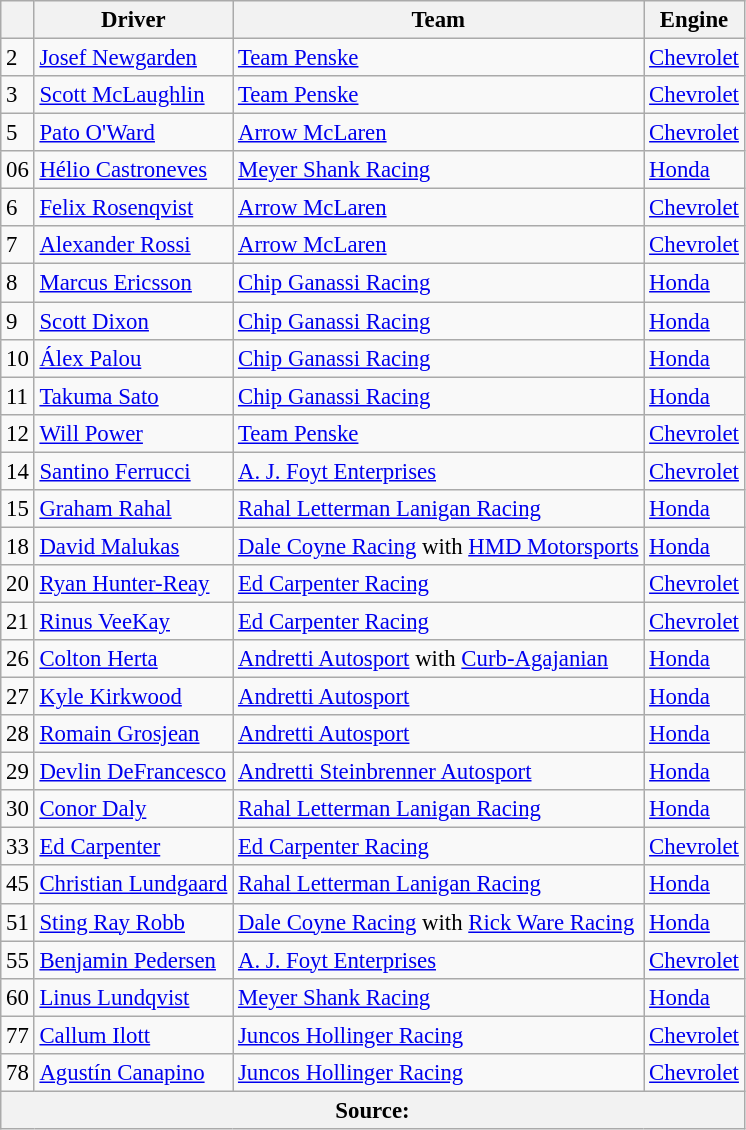<table class="wikitable" style="font-size: 95%;">
<tr>
<th align=center></th>
<th>Driver</th>
<th>Team</th>
<th>Engine</th>
</tr>
<tr>
<td>2</td>
<td> <a href='#'>Josef Newgarden</a> <strong></strong></td>
<td><a href='#'>Team Penske</a></td>
<td><a href='#'>Chevrolet</a></td>
</tr>
<tr>
<td>3</td>
<td> <a href='#'>Scott McLaughlin</a></td>
<td><a href='#'>Team Penske</a></td>
<td><a href='#'>Chevrolet</a></td>
</tr>
<tr>
<td>5</td>
<td> <a href='#'>Pato O'Ward</a></td>
<td><a href='#'>Arrow McLaren</a></td>
<td><a href='#'>Chevrolet</a></td>
</tr>
<tr>
<td>06</td>
<td> <a href='#'>Hélio Castroneves</a> <strong></strong></td>
<td><a href='#'>Meyer Shank Racing</a></td>
<td><a href='#'>Honda</a></td>
</tr>
<tr>
<td>6</td>
<td> <a href='#'>Felix Rosenqvist</a></td>
<td><a href='#'>Arrow McLaren</a></td>
<td><a href='#'>Chevrolet</a></td>
</tr>
<tr>
<td>7</td>
<td> <a href='#'>Alexander Rossi</a></td>
<td><a href='#'>Arrow McLaren</a></td>
<td><a href='#'>Chevrolet</a></td>
</tr>
<tr>
<td>8</td>
<td> <a href='#'>Marcus Ericsson</a></td>
<td><a href='#'>Chip Ganassi Racing</a></td>
<td><a href='#'>Honda</a></td>
</tr>
<tr>
<td>9</td>
<td> <a href='#'>Scott Dixon</a> <strong></strong></td>
<td><a href='#'>Chip Ganassi Racing</a></td>
<td><a href='#'>Honda</a></td>
</tr>
<tr>
<td>10</td>
<td> <a href='#'>Álex Palou</a></td>
<td><a href='#'>Chip Ganassi Racing</a></td>
<td><a href='#'>Honda</a></td>
</tr>
<tr>
<td>11</td>
<td> <a href='#'>Takuma Sato</a> <strong></strong></td>
<td><a href='#'>Chip Ganassi Racing</a></td>
<td><a href='#'>Honda</a></td>
</tr>
<tr>
<td>12</td>
<td> <a href='#'>Will Power</a> <strong></strong></td>
<td><a href='#'>Team Penske</a></td>
<td><a href='#'>Chevrolet</a></td>
</tr>
<tr>
<td>14</td>
<td> <a href='#'>Santino Ferrucci</a></td>
<td><a href='#'>A. J. Foyt Enterprises</a></td>
<td><a href='#'>Chevrolet</a></td>
</tr>
<tr>
<td>15</td>
<td> <a href='#'>Graham Rahal</a></td>
<td><a href='#'>Rahal Letterman Lanigan Racing</a></td>
<td><a href='#'>Honda</a></td>
</tr>
<tr>
<td>18</td>
<td> <a href='#'>David Malukas</a></td>
<td><a href='#'>Dale Coyne Racing</a> with <a href='#'>HMD Motorsports</a></td>
<td><a href='#'>Honda</a></td>
</tr>
<tr>
<td>20</td>
<td> <a href='#'>Ryan Hunter-Reay</a></td>
<td><a href='#'>Ed Carpenter Racing</a></td>
<td><a href='#'>Chevrolet</a></td>
</tr>
<tr>
<td>21</td>
<td> <a href='#'>Rinus VeeKay</a></td>
<td><a href='#'>Ed Carpenter Racing</a></td>
<td><a href='#'>Chevrolet</a></td>
</tr>
<tr>
<td>26</td>
<td> <a href='#'>Colton Herta</a></td>
<td><a href='#'>Andretti Autosport</a> with <a href='#'>Curb-Agajanian</a></td>
<td><a href='#'>Honda</a></td>
</tr>
<tr>
<td>27</td>
<td> <a href='#'>Kyle Kirkwood</a></td>
<td><a href='#'>Andretti Autosport</a></td>
<td><a href='#'>Honda</a></td>
</tr>
<tr>
<td>28</td>
<td> <a href='#'>Romain Grosjean</a></td>
<td><a href='#'>Andretti Autosport</a></td>
<td><a href='#'>Honda</a></td>
</tr>
<tr>
<td>29</td>
<td> <a href='#'>Devlin DeFrancesco</a></td>
<td><a href='#'>Andretti Steinbrenner Autosport</a></td>
<td><a href='#'>Honda</a></td>
</tr>
<tr>
<td>30</td>
<td> <a href='#'>Conor Daly</a></td>
<td><a href='#'>Rahal Letterman Lanigan Racing</a></td>
<td><a href='#'>Honda</a></td>
</tr>
<tr>
<td>33</td>
<td> <a href='#'>Ed Carpenter</a></td>
<td><a href='#'>Ed Carpenter Racing</a></td>
<td><a href='#'>Chevrolet</a></td>
</tr>
<tr>
<td>45</td>
<td> <a href='#'>Christian Lundgaard</a></td>
<td><a href='#'>Rahal Letterman Lanigan Racing</a></td>
<td><a href='#'>Honda</a></td>
</tr>
<tr>
<td>51</td>
<td> <a href='#'>Sting Ray Robb</a> <strong></strong></td>
<td><a href='#'>Dale Coyne Racing</a> with <a href='#'>Rick Ware Racing</a></td>
<td><a href='#'>Honda</a></td>
</tr>
<tr>
<td>55</td>
<td> <a href='#'>Benjamin Pedersen</a> <strong></strong></td>
<td><a href='#'>A. J. Foyt Enterprises</a></td>
<td><a href='#'>Chevrolet</a></td>
</tr>
<tr>
<td>60</td>
<td> <a href='#'>Linus Lundqvist</a> <strong></strong></td>
<td><a href='#'>Meyer Shank Racing</a></td>
<td><a href='#'>Honda</a></td>
</tr>
<tr>
<td>77</td>
<td> <a href='#'>Callum Ilott</a></td>
<td><a href='#'>Juncos Hollinger Racing</a></td>
<td><a href='#'>Chevrolet</a></td>
</tr>
<tr>
<td>78</td>
<td> <a href='#'>Agustín Canapino</a> <strong></strong></td>
<td><a href='#'>Juncos Hollinger Racing</a></td>
<td><a href='#'>Chevrolet</a></td>
</tr>
<tr>
<th colspan=4>Source:</th>
</tr>
</table>
